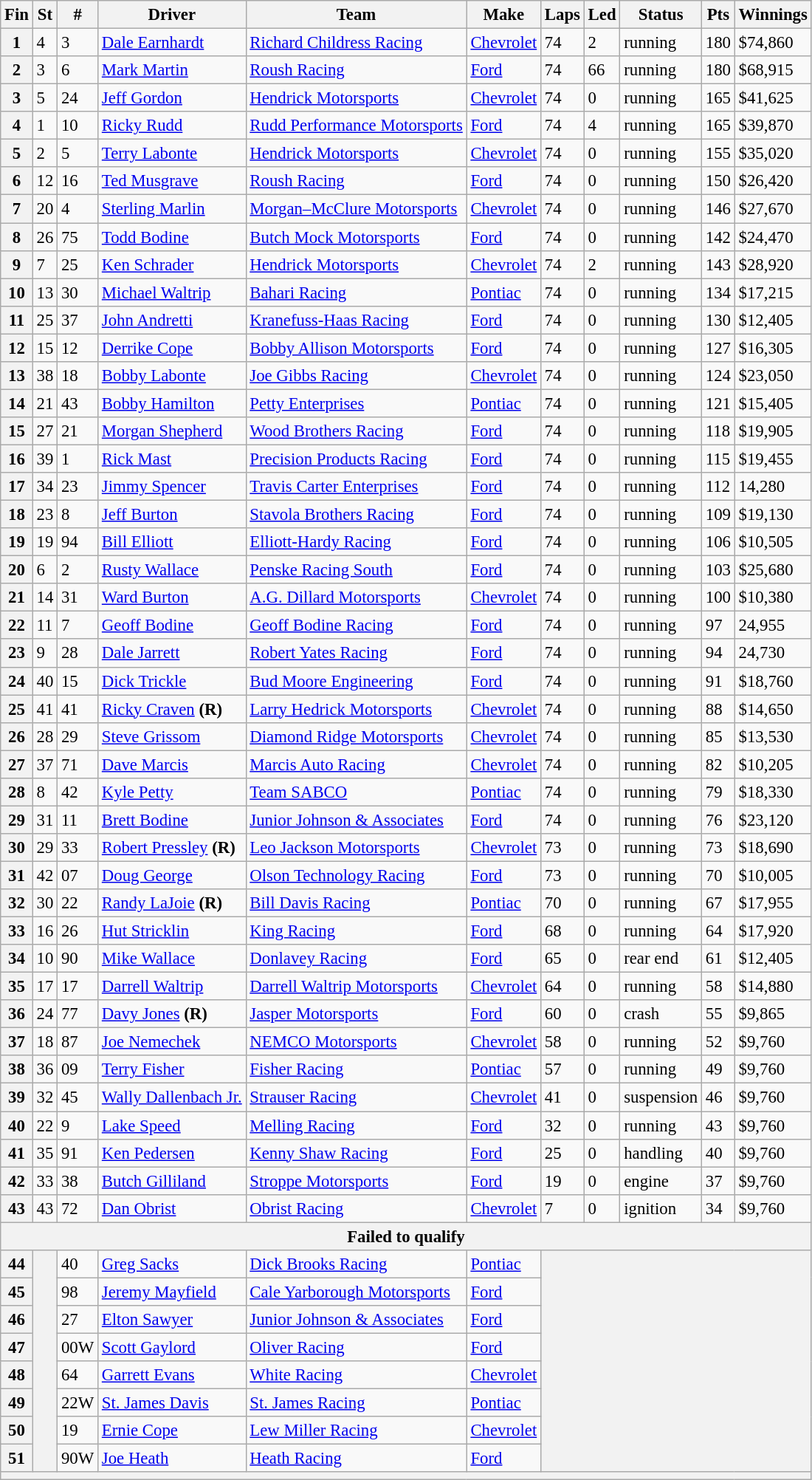<table class="wikitable" style="font-size:95%">
<tr>
<th>Fin</th>
<th>St</th>
<th>#</th>
<th>Driver</th>
<th>Team</th>
<th>Make</th>
<th>Laps</th>
<th>Led</th>
<th>Status</th>
<th>Pts</th>
<th>Winnings</th>
</tr>
<tr>
<th>1</th>
<td>4</td>
<td>3</td>
<td><a href='#'>Dale Earnhardt</a></td>
<td><a href='#'>Richard Childress Racing</a></td>
<td><a href='#'>Chevrolet</a></td>
<td>74</td>
<td>2</td>
<td>running</td>
<td>180</td>
<td>$74,860</td>
</tr>
<tr>
<th>2</th>
<td>3</td>
<td>6</td>
<td><a href='#'>Mark Martin</a></td>
<td><a href='#'>Roush Racing</a></td>
<td><a href='#'>Ford</a></td>
<td>74</td>
<td>66</td>
<td>running</td>
<td>180</td>
<td>$68,915</td>
</tr>
<tr>
<th>3</th>
<td>5</td>
<td>24</td>
<td><a href='#'>Jeff Gordon</a></td>
<td><a href='#'>Hendrick Motorsports</a></td>
<td><a href='#'>Chevrolet</a></td>
<td>74</td>
<td>0</td>
<td>running</td>
<td>165</td>
<td>$41,625</td>
</tr>
<tr>
<th>4</th>
<td>1</td>
<td>10</td>
<td><a href='#'>Ricky Rudd</a></td>
<td><a href='#'>Rudd Performance Motorsports</a></td>
<td><a href='#'>Ford</a></td>
<td>74</td>
<td>4</td>
<td>running</td>
<td>165</td>
<td>$39,870</td>
</tr>
<tr>
<th>5</th>
<td>2</td>
<td>5</td>
<td><a href='#'>Terry Labonte</a></td>
<td><a href='#'>Hendrick Motorsports</a></td>
<td><a href='#'>Chevrolet</a></td>
<td>74</td>
<td>0</td>
<td>running</td>
<td>155</td>
<td>$35,020</td>
</tr>
<tr>
<th>6</th>
<td>12</td>
<td>16</td>
<td><a href='#'>Ted Musgrave</a></td>
<td><a href='#'>Roush Racing</a></td>
<td><a href='#'>Ford</a></td>
<td>74</td>
<td>0</td>
<td>running</td>
<td>150</td>
<td>$26,420</td>
</tr>
<tr>
<th>7</th>
<td>20</td>
<td>4</td>
<td><a href='#'>Sterling Marlin</a></td>
<td><a href='#'>Morgan–McClure Motorsports</a></td>
<td><a href='#'>Chevrolet</a></td>
<td>74</td>
<td>0</td>
<td>running</td>
<td>146</td>
<td>$27,670</td>
</tr>
<tr>
<th>8</th>
<td>26</td>
<td>75</td>
<td><a href='#'>Todd Bodine</a></td>
<td><a href='#'>Butch Mock Motorsports</a></td>
<td><a href='#'>Ford</a></td>
<td>74</td>
<td>0</td>
<td>running</td>
<td>142</td>
<td>$24,470</td>
</tr>
<tr>
<th>9</th>
<td>7</td>
<td>25</td>
<td><a href='#'>Ken Schrader</a></td>
<td><a href='#'>Hendrick Motorsports</a></td>
<td><a href='#'>Chevrolet</a></td>
<td>74</td>
<td>2</td>
<td>running</td>
<td>143</td>
<td>$28,920</td>
</tr>
<tr>
<th>10</th>
<td>13</td>
<td>30</td>
<td><a href='#'>Michael Waltrip</a></td>
<td><a href='#'>Bahari Racing</a></td>
<td><a href='#'>Pontiac</a></td>
<td>74</td>
<td>0</td>
<td>running</td>
<td>134</td>
<td>$17,215</td>
</tr>
<tr>
<th>11</th>
<td>25</td>
<td>37</td>
<td><a href='#'>John Andretti</a></td>
<td><a href='#'>Kranefuss-Haas Racing</a></td>
<td><a href='#'>Ford</a></td>
<td>74</td>
<td>0</td>
<td>running</td>
<td>130</td>
<td>$12,405</td>
</tr>
<tr>
<th>12</th>
<td>15</td>
<td>12</td>
<td><a href='#'>Derrike Cope</a></td>
<td><a href='#'>Bobby Allison Motorsports</a></td>
<td><a href='#'>Ford</a></td>
<td>74</td>
<td>0</td>
<td>running</td>
<td>127</td>
<td>$16,305</td>
</tr>
<tr>
<th>13</th>
<td>38</td>
<td>18</td>
<td><a href='#'>Bobby Labonte</a></td>
<td><a href='#'>Joe Gibbs Racing</a></td>
<td><a href='#'>Chevrolet</a></td>
<td>74</td>
<td>0</td>
<td>running</td>
<td>124</td>
<td>$23,050</td>
</tr>
<tr>
<th>14</th>
<td>21</td>
<td>43</td>
<td><a href='#'>Bobby Hamilton</a></td>
<td><a href='#'>Petty Enterprises</a></td>
<td><a href='#'>Pontiac</a></td>
<td>74</td>
<td>0</td>
<td>running</td>
<td>121</td>
<td>$15,405</td>
</tr>
<tr>
<th>15</th>
<td>27</td>
<td>21</td>
<td><a href='#'>Morgan Shepherd</a></td>
<td><a href='#'>Wood Brothers Racing</a></td>
<td><a href='#'>Ford</a></td>
<td>74</td>
<td>0</td>
<td>running</td>
<td>118</td>
<td>$19,905</td>
</tr>
<tr>
<th>16</th>
<td>39</td>
<td>1</td>
<td><a href='#'>Rick Mast</a></td>
<td><a href='#'>Precision Products Racing</a></td>
<td><a href='#'>Ford</a></td>
<td>74</td>
<td>0</td>
<td>running</td>
<td>115</td>
<td>$19,455</td>
</tr>
<tr>
<th>17</th>
<td>34</td>
<td>23</td>
<td><a href='#'>Jimmy Spencer</a></td>
<td><a href='#'>Travis Carter Enterprises</a></td>
<td><a href='#'>Ford</a></td>
<td>74</td>
<td>0</td>
<td>running</td>
<td>112</td>
<td>14,280</td>
</tr>
<tr>
<th>18</th>
<td>23</td>
<td>8</td>
<td><a href='#'>Jeff Burton</a></td>
<td><a href='#'>Stavola Brothers Racing</a></td>
<td><a href='#'>Ford</a></td>
<td>74</td>
<td>0</td>
<td>running</td>
<td>109</td>
<td>$19,130</td>
</tr>
<tr>
<th>19</th>
<td>19</td>
<td>94</td>
<td><a href='#'>Bill Elliott</a></td>
<td><a href='#'>Elliott-Hardy Racing</a></td>
<td><a href='#'>Ford</a></td>
<td>74</td>
<td>0</td>
<td>running</td>
<td>106</td>
<td>$10,505</td>
</tr>
<tr>
<th>20</th>
<td>6</td>
<td>2</td>
<td><a href='#'>Rusty Wallace</a></td>
<td><a href='#'>Penske Racing South</a></td>
<td><a href='#'>Ford</a></td>
<td>74</td>
<td>0</td>
<td>running</td>
<td>103</td>
<td>$25,680</td>
</tr>
<tr>
<th>21</th>
<td>14</td>
<td>31</td>
<td><a href='#'>Ward Burton</a></td>
<td><a href='#'>A.G. Dillard Motorsports</a></td>
<td><a href='#'>Chevrolet</a></td>
<td>74</td>
<td>0</td>
<td>running</td>
<td>100</td>
<td>$10,380</td>
</tr>
<tr>
<th>22</th>
<td>11</td>
<td>7</td>
<td><a href='#'>Geoff Bodine</a></td>
<td><a href='#'>Geoff Bodine Racing</a></td>
<td><a href='#'>Ford</a></td>
<td>74</td>
<td>0</td>
<td>running</td>
<td>97</td>
<td>24,955</td>
</tr>
<tr>
<th>23</th>
<td>9</td>
<td>28</td>
<td><a href='#'>Dale Jarrett</a></td>
<td><a href='#'>Robert Yates Racing</a></td>
<td><a href='#'>Ford</a></td>
<td>74</td>
<td>0</td>
<td>running</td>
<td>94</td>
<td>24,730</td>
</tr>
<tr>
<th>24</th>
<td>40</td>
<td>15</td>
<td><a href='#'>Dick Trickle</a></td>
<td><a href='#'>Bud Moore Engineering</a></td>
<td><a href='#'>Ford</a></td>
<td>74</td>
<td>0</td>
<td>running</td>
<td>91</td>
<td>$18,760</td>
</tr>
<tr>
<th>25</th>
<td>41</td>
<td>41</td>
<td><a href='#'>Ricky Craven</a> <strong>(R)</strong></td>
<td><a href='#'>Larry Hedrick Motorsports</a></td>
<td><a href='#'>Chevrolet</a></td>
<td>74</td>
<td>0</td>
<td>running</td>
<td>88</td>
<td>$14,650</td>
</tr>
<tr>
<th>26</th>
<td>28</td>
<td>29</td>
<td><a href='#'>Steve Grissom</a></td>
<td><a href='#'>Diamond Ridge Motorsports</a></td>
<td><a href='#'>Chevrolet</a></td>
<td>74</td>
<td>0</td>
<td>running</td>
<td>85</td>
<td>$13,530</td>
</tr>
<tr>
<th>27</th>
<td>37</td>
<td>71</td>
<td><a href='#'>Dave Marcis</a></td>
<td><a href='#'>Marcis Auto Racing</a></td>
<td><a href='#'>Chevrolet</a></td>
<td>74</td>
<td>0</td>
<td>running</td>
<td>82</td>
<td>$10,205</td>
</tr>
<tr>
<th>28</th>
<td>8</td>
<td>42</td>
<td><a href='#'>Kyle Petty</a></td>
<td><a href='#'>Team SABCO</a></td>
<td><a href='#'>Pontiac</a></td>
<td>74</td>
<td>0</td>
<td>running</td>
<td>79</td>
<td>$18,330</td>
</tr>
<tr>
<th>29</th>
<td>31</td>
<td>11</td>
<td><a href='#'>Brett Bodine</a></td>
<td><a href='#'>Junior Johnson & Associates</a></td>
<td><a href='#'>Ford</a></td>
<td>74</td>
<td>0</td>
<td>running</td>
<td>76</td>
<td>$23,120</td>
</tr>
<tr>
<th>30</th>
<td>29</td>
<td>33</td>
<td><a href='#'>Robert Pressley</a> <strong>(R)</strong></td>
<td><a href='#'>Leo Jackson Motorsports</a></td>
<td><a href='#'>Chevrolet</a></td>
<td>73</td>
<td>0</td>
<td>running</td>
<td>73</td>
<td>$18,690</td>
</tr>
<tr>
<th>31</th>
<td>42</td>
<td>07</td>
<td><a href='#'>Doug George</a></td>
<td><a href='#'>Olson Technology Racing</a></td>
<td><a href='#'>Ford</a></td>
<td>73</td>
<td>0</td>
<td>running</td>
<td>70</td>
<td>$10,005</td>
</tr>
<tr>
<th>32</th>
<td>30</td>
<td>22</td>
<td><a href='#'>Randy LaJoie</a> <strong>(R)</strong></td>
<td><a href='#'>Bill Davis Racing</a></td>
<td><a href='#'>Pontiac</a></td>
<td>70</td>
<td>0</td>
<td>running</td>
<td>67</td>
<td>$17,955</td>
</tr>
<tr>
<th>33</th>
<td>16</td>
<td>26</td>
<td><a href='#'>Hut Stricklin</a></td>
<td><a href='#'>King Racing</a></td>
<td><a href='#'>Ford</a></td>
<td>68</td>
<td>0</td>
<td>running</td>
<td>64</td>
<td>$17,920</td>
</tr>
<tr>
<th>34</th>
<td>10</td>
<td>90</td>
<td><a href='#'>Mike Wallace</a></td>
<td><a href='#'>Donlavey Racing</a></td>
<td><a href='#'>Ford</a></td>
<td>65</td>
<td>0</td>
<td>rear end</td>
<td>61</td>
<td>$12,405</td>
</tr>
<tr>
<th>35</th>
<td>17</td>
<td>17</td>
<td><a href='#'>Darrell Waltrip</a></td>
<td><a href='#'>Darrell Waltrip Motorsports</a></td>
<td><a href='#'>Chevrolet</a></td>
<td>64</td>
<td>0</td>
<td>running</td>
<td>58</td>
<td>$14,880</td>
</tr>
<tr>
<th>36</th>
<td>24</td>
<td>77</td>
<td><a href='#'>Davy Jones</a> <strong>(R)</strong></td>
<td><a href='#'>Jasper Motorsports</a></td>
<td><a href='#'>Ford</a></td>
<td>60</td>
<td>0</td>
<td>crash</td>
<td>55</td>
<td>$9,865</td>
</tr>
<tr>
<th>37</th>
<td>18</td>
<td>87</td>
<td><a href='#'>Joe Nemechek</a></td>
<td><a href='#'>NEMCO Motorsports</a></td>
<td><a href='#'>Chevrolet</a></td>
<td>58</td>
<td>0</td>
<td>running</td>
<td>52</td>
<td>$9,760</td>
</tr>
<tr>
<th>38</th>
<td>36</td>
<td>09</td>
<td><a href='#'>Terry Fisher</a></td>
<td><a href='#'>Fisher Racing</a></td>
<td><a href='#'>Pontiac</a></td>
<td>57</td>
<td>0</td>
<td>running</td>
<td>49</td>
<td>$9,760</td>
</tr>
<tr>
<th>39</th>
<td>32</td>
<td>45</td>
<td><a href='#'>Wally Dallenbach Jr.</a></td>
<td><a href='#'>Strauser Racing</a></td>
<td><a href='#'>Chevrolet</a></td>
<td>41</td>
<td>0</td>
<td>suspension</td>
<td>46</td>
<td>$9,760</td>
</tr>
<tr>
<th>40</th>
<td>22</td>
<td>9</td>
<td><a href='#'>Lake Speed</a></td>
<td><a href='#'>Melling Racing</a></td>
<td><a href='#'>Ford</a></td>
<td>32</td>
<td>0</td>
<td>running</td>
<td>43</td>
<td>$9,760</td>
</tr>
<tr>
<th>41</th>
<td>35</td>
<td>91</td>
<td><a href='#'>Ken Pedersen</a></td>
<td><a href='#'>Kenny Shaw Racing</a></td>
<td><a href='#'>Ford</a></td>
<td>25</td>
<td>0</td>
<td>handling</td>
<td>40</td>
<td>$9,760</td>
</tr>
<tr>
<th>42</th>
<td>33</td>
<td>38</td>
<td><a href='#'>Butch Gilliland</a></td>
<td><a href='#'>Stroppe Motorsports</a></td>
<td><a href='#'>Ford</a></td>
<td>19</td>
<td>0</td>
<td>engine</td>
<td>37</td>
<td>$9,760</td>
</tr>
<tr>
<th>43</th>
<td>43</td>
<td>72</td>
<td><a href='#'>Dan Obrist</a></td>
<td><a href='#'>Obrist Racing</a></td>
<td><a href='#'>Chevrolet</a></td>
<td>7</td>
<td>0</td>
<td>ignition</td>
<td>34</td>
<td>$9,760</td>
</tr>
<tr>
<th colspan="11">Failed to qualify</th>
</tr>
<tr>
<th>44</th>
<th rowspan="8"></th>
<td>40</td>
<td><a href='#'>Greg Sacks</a></td>
<td><a href='#'>Dick Brooks Racing</a></td>
<td><a href='#'>Pontiac</a></td>
<th colspan="5" rowspan="8"></th>
</tr>
<tr>
<th>45</th>
<td>98</td>
<td><a href='#'>Jeremy Mayfield</a></td>
<td><a href='#'>Cale Yarborough Motorsports</a></td>
<td><a href='#'>Ford</a></td>
</tr>
<tr>
<th>46</th>
<td>27</td>
<td><a href='#'>Elton Sawyer</a></td>
<td><a href='#'>Junior Johnson & Associates</a></td>
<td><a href='#'>Ford</a></td>
</tr>
<tr>
<th>47</th>
<td>00W</td>
<td><a href='#'>Scott Gaylord</a></td>
<td><a href='#'>Oliver Racing</a></td>
<td><a href='#'>Ford</a></td>
</tr>
<tr>
<th>48</th>
<td>64</td>
<td><a href='#'>Garrett Evans</a></td>
<td><a href='#'>White Racing</a></td>
<td><a href='#'>Chevrolet</a></td>
</tr>
<tr>
<th>49</th>
<td>22W</td>
<td><a href='#'>St. James Davis</a></td>
<td><a href='#'>St. James Racing</a></td>
<td><a href='#'>Pontiac</a></td>
</tr>
<tr>
<th>50</th>
<td>19</td>
<td><a href='#'>Ernie Cope</a></td>
<td><a href='#'>Lew Miller Racing</a></td>
<td><a href='#'>Chevrolet</a></td>
</tr>
<tr>
<th>51</th>
<td>90W</td>
<td><a href='#'>Joe Heath</a></td>
<td><a href='#'>Heath Racing</a></td>
<td><a href='#'>Ford</a></td>
</tr>
<tr>
<th colspan="11"></th>
</tr>
</table>
